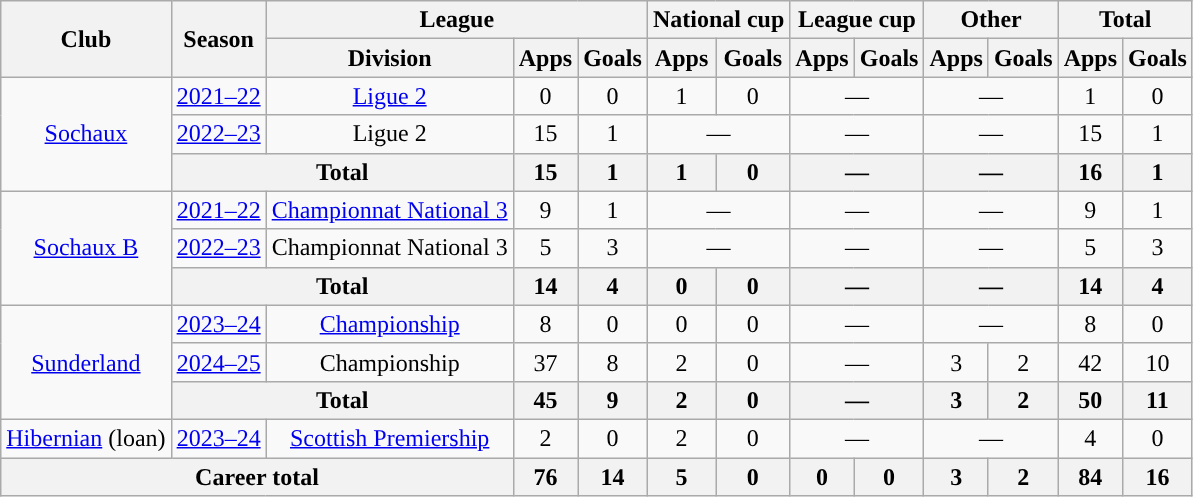<table class="wikitable" style="text-align: center;">
<tr>
<th rowspan="2">Club</th>
<th rowspan="2">Season</th>
<th colspan="3">League</th>
<th colspan="2">National cup</th>
<th colspan="2">League cup</th>
<th colspan="2">Other</th>
<th colspan="2">Total</th>
</tr>
<tr>
<th>Division</th>
<th>Apps</th>
<th>Goals</th>
<th>Apps</th>
<th>Goals</th>
<th>Apps</th>
<th>Goals</th>
<th>Apps</th>
<th>Goals</th>
<th>Apps</th>
<th>Goals</th>
</tr>
<tr>
<td rowspan="3"><a href='#'>Sochaux</a></td>
<td><a href='#'>2021–22</a></td>
<td><a href='#'>Ligue 2</a></td>
<td>0</td>
<td>0</td>
<td>1</td>
<td>0</td>
<td colspan="2">—</td>
<td colspan="2">—</td>
<td>1</td>
<td>0</td>
</tr>
<tr>
<td><a href='#'>2022–23</a></td>
<td>Ligue 2</td>
<td>15</td>
<td>1</td>
<td colspan="2">—</td>
<td colspan="2">—</td>
<td colspan="2">—</td>
<td>15</td>
<td>1</td>
</tr>
<tr>
<th colspan="2">Total</th>
<th>15</th>
<th>1</th>
<th>1</th>
<th>0</th>
<th colspan="2">—</th>
<th colspan="2">—</th>
<th>16</th>
<th>1</th>
</tr>
<tr>
<td rowspan="3"><a href='#'>Sochaux B</a></td>
<td><a href='#'>2021–22</a></td>
<td><a href='#'>Championnat National 3</a></td>
<td>9</td>
<td>1</td>
<td colspan="2">—</td>
<td colspan="2">—</td>
<td colspan="2">—</td>
<td>9</td>
<td>1</td>
</tr>
<tr>
<td><a href='#'>2022–23</a></td>
<td>Championnat National 3</td>
<td>5</td>
<td>3</td>
<td colspan="2">—</td>
<td colspan="2">—</td>
<td colspan="2">—</td>
<td>5</td>
<td>3</td>
</tr>
<tr>
<th colspan="2">Total</th>
<th>14</th>
<th>4</th>
<th>0</th>
<th>0</th>
<th colspan="2">—</th>
<th colspan="2">—</th>
<th>14</th>
<th>4</th>
</tr>
<tr>
<td rowspan="3"><a href='#'>Sunderland</a></td>
<td><a href='#'>2023–24</a></td>
<td><a href='#'>Championship</a></td>
<td>8</td>
<td>0</td>
<td>0</td>
<td>0</td>
<td colspan="2">—</td>
<td colspan="2">—</td>
<td>8</td>
<td>0</td>
</tr>
<tr>
<td><a href='#'>2024–25</a></td>
<td>Championship</td>
<td>37</td>
<td>8</td>
<td>2</td>
<td>0</td>
<td colspan="2">—</td>
<td>3</td>
<td>2</td>
<td>42</td>
<td>10</td>
</tr>
<tr>
<th colspan="2">Total</th>
<th>45</th>
<th>9</th>
<th>2</th>
<th>0</th>
<th colspan="2">—</th>
<th>3</th>
<th>2</th>
<th>50</th>
<th>11</th>
</tr>
<tr>
<td><a href='#'>Hibernian</a> (loan)</td>
<td><a href='#'>2023–24</a></td>
<td><a href='#'>Scottish Premiership</a></td>
<td>2</td>
<td>0</td>
<td>2</td>
<td>0</td>
<td colspan="2">—</td>
<td colspan="2">—</td>
<td>4</td>
<td>0</td>
</tr>
<tr>
<th colspan="3">Career total</th>
<th>76</th>
<th>14</th>
<th>5</th>
<th>0</th>
<th>0</th>
<th>0</th>
<th>3</th>
<th>2</th>
<th>84</th>
<th>16</th>
</tr>
</table>
